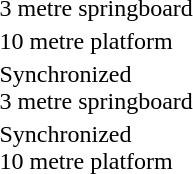<table>
<tr>
<td>3 metre springboard</td>
<td><strong></strong></td>
<td><strong></strong></td>
<td><strong></strong></td>
</tr>
<tr>
<td>10 metre platform</td>
<td><strong></strong></td>
<td><strong></strong></td>
<td><strong></strong></td>
</tr>
<tr>
<td>Synchronized<br>3 metre springboard</td>
<td><strong><br></strong></td>
<td><strong><br></strong></td>
<td><strong><br></strong></td>
</tr>
<tr>
<td>Synchronized<br>10 metre platform</td>
<td><strong><br></strong></td>
<td><strong><br></strong></td>
<td><strong><br></strong></td>
</tr>
</table>
